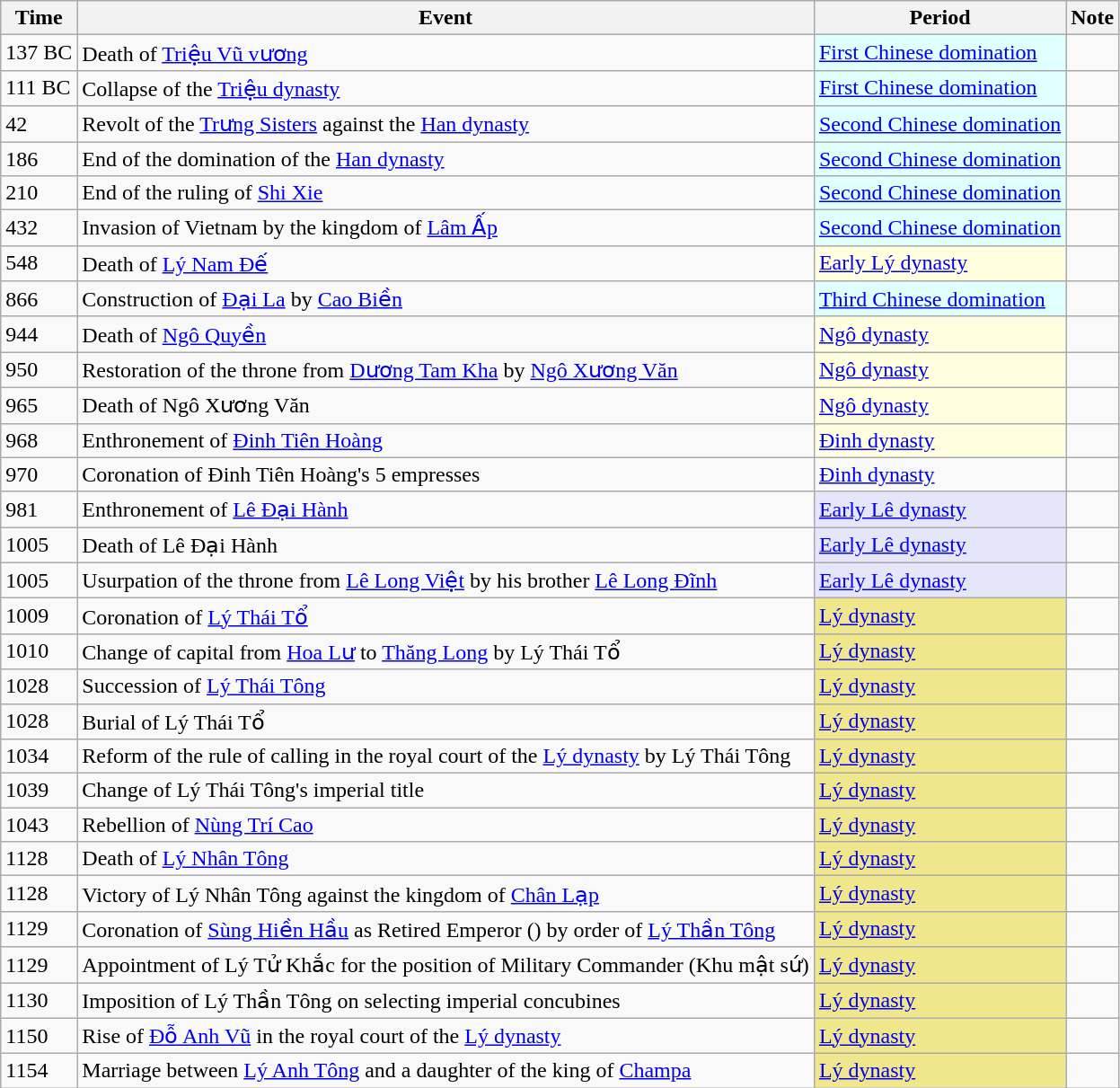<table class=wikitable>
<tr>
<th>Time</th>
<th>Event</th>
<th>Period</th>
<th>Note</th>
</tr>
<tr>
<td>137 BC</td>
<td>Death of <a href='#'>Triệu Vũ vương</a></td>
<td style="background:#E0FFFF"><a href='#'>First Chinese domination</a></td>
<td></td>
</tr>
<tr>
<td>111 BC</td>
<td>Collapse of the <a href='#'>Triệu dynasty</a></td>
<td style="background:#E0FFFF"><a href='#'>First Chinese domination</a></td>
<td></td>
</tr>
<tr>
<td>42</td>
<td>Revolt of the <a href='#'>Trưng Sisters</a> against the <a href='#'>Han dynasty</a></td>
<td style="background:#E0FFFF"><a href='#'>Second Chinese domination</a></td>
<td></td>
</tr>
<tr>
<td>186</td>
<td>End of the domination of the <a href='#'>Han dynasty</a></td>
<td style="background:#E0FFFF"><a href='#'>Second Chinese domination</a></td>
<td></td>
</tr>
<tr>
<td>210</td>
<td>End of the ruling of <a href='#'>Shi Xie</a></td>
<td style="background:#E0FFFF"><a href='#'>Second Chinese domination</a></td>
<td></td>
</tr>
<tr>
<td>432</td>
<td>Invasion of Vietnam by the kingdom of <a href='#'>Lâm Ấp</a></td>
<td style="background:#E0FFFF"><a href='#'>Second Chinese domination</a></td>
<td></td>
</tr>
<tr>
<td>548</td>
<td>Death of <a href='#'>Lý Nam Đế</a></td>
<td style="background:#FFFFE0"><a href='#'>Early Lý dynasty</a></td>
<td></td>
</tr>
<tr>
<td>866</td>
<td>Construction of <a href='#'>Đại La</a> by <a href='#'>Cao Biền</a></td>
<td style="background:#E0FFFF"><a href='#'>Third Chinese domination</a></td>
<td></td>
</tr>
<tr>
<td>944</td>
<td>Death of <a href='#'>Ngô Quyền</a></td>
<td style="background:#FFFFE0"><a href='#'>Ngô dynasty</a></td>
<td></td>
</tr>
<tr>
<td>950</td>
<td>Restoration of the throne from <a href='#'>Dương Tam Kha</a> by <a href='#'>Ngô Xương Văn</a></td>
<td style="background:#FFFFE0"><a href='#'>Ngô dynasty</a></td>
<td></td>
</tr>
<tr>
<td>965</td>
<td>Death of Ngô Xương Văn</td>
<td style="background:#FFFFE0"><a href='#'>Ngô dynasty</a></td>
<td></td>
</tr>
<tr>
<td>968</td>
<td>Enthronement of <a href='#'>Đinh Tiên Hoàng</a></td>
<td style="background:#FFFFE0"><a href='#'>Đinh dynasty</a></td>
<td></td>
</tr>
<tr>
<td>970</td>
<td>Coronation of Đinh Tiên Hoàng's 5 empresses</td>
<td><a href='#'>Đinh dynasty</a></td>
<td></td>
</tr>
<tr>
<td>981</td>
<td>Enthronement of <a href='#'>Lê Đại Hành</a></td>
<td style="background:#E6E6FA"><a href='#'>Early Lê dynasty</a></td>
<td></td>
</tr>
<tr>
<td>1005</td>
<td>Death of Lê Đại Hành</td>
<td style="background:#E6E6FA"><a href='#'>Early Lê dynasty</a></td>
<td></td>
</tr>
<tr>
<td>1005</td>
<td>Usurpation of the throne from <a href='#'>Lê Long Việt</a> by his brother <a href='#'>Lê Long Đĩnh</a></td>
<td style="background:#E6E6FA"><a href='#'>Early Lê dynasty</a></td>
<td></td>
</tr>
<tr>
<td>1009</td>
<td>Coronation of <a href='#'>Lý Thái Tổ</a></td>
<td style="background:#F0E68C"><a href='#'>Lý dynasty</a></td>
<td></td>
</tr>
<tr>
<td>1010</td>
<td>Change of capital from <a href='#'>Hoa Lư</a> to <a href='#'>Thăng Long</a> by Lý Thái Tổ</td>
<td style="background:#F0E68C"><a href='#'>Lý dynasty</a></td>
<td></td>
</tr>
<tr>
<td>1028</td>
<td>Succession of <a href='#'>Lý Thái Tông</a></td>
<td style="background:#F0E68C"><a href='#'>Lý dynasty</a></td>
<td></td>
</tr>
<tr>
<td>1028</td>
<td>Burial of Lý Thái Tổ</td>
<td style="background:#F0E68C"><a href='#'>Lý dynasty</a></td>
<td></td>
</tr>
<tr>
<td>1034</td>
<td>Reform of the rule of calling in the royal court of the <a href='#'>Lý dynasty</a> by Lý Thái Tông</td>
<td style="background:#F0E68C"><a href='#'>Lý dynasty</a></td>
<td></td>
</tr>
<tr>
<td>1039</td>
<td>Change of Lý Thái Tông's imperial title</td>
<td style="background:#F0E68C"><a href='#'>Lý dynasty</a></td>
<td></td>
</tr>
<tr>
<td>1043</td>
<td>Rebellion of <a href='#'>Nùng Trí Cao</a></td>
<td style="background:#F0E68C"><a href='#'>Lý dynasty</a></td>
<td></td>
</tr>
<tr>
<td>1128</td>
<td>Death of <a href='#'>Lý Nhân Tông</a></td>
<td style="background:#F0E68C"><a href='#'>Lý dynasty</a></td>
<td></td>
</tr>
<tr>
<td>1128</td>
<td>Victory of Lý Nhân Tông against the kingdom of <a href='#'>Chân Lạp</a></td>
<td style="background:#F0E68C"><a href='#'>Lý dynasty</a></td>
<td></td>
</tr>
<tr>
<td>1129</td>
<td>Coronation of <a href='#'>Sùng Hiền Hầu</a> as Retired Emperor () by order of <a href='#'>Lý Thần Tông</a></td>
<td style="background:#F0E68C"><a href='#'>Lý dynasty</a></td>
<td></td>
</tr>
<tr>
<td>1129</td>
<td>Appointment of Lý Tử Khắc for the position of Military Commander (Khu mật sứ)</td>
<td style="background:#F0E68C"><a href='#'>Lý dynasty</a></td>
<td></td>
</tr>
<tr>
<td>1130</td>
<td>Imposition of Lý Thần Tông on selecting imperial concubines</td>
<td style="background:#F0E68C"><a href='#'>Lý dynasty</a></td>
<td></td>
</tr>
<tr>
<td>1150</td>
<td>Rise of <a href='#'>Đỗ Anh Vũ</a> in the royal court of the <a href='#'>Lý dynasty</a></td>
<td style="background:#F0E68C"><a href='#'>Lý dynasty</a></td>
<td></td>
</tr>
<tr>
<td>1154</td>
<td>Marriage between <a href='#'>Lý Anh Tông</a> and a daughter of the king of <a href='#'>Champa</a></td>
<td style="background:#F0E68C"><a href='#'>Lý dynasty</a></td>
<td></td>
</tr>
</table>
